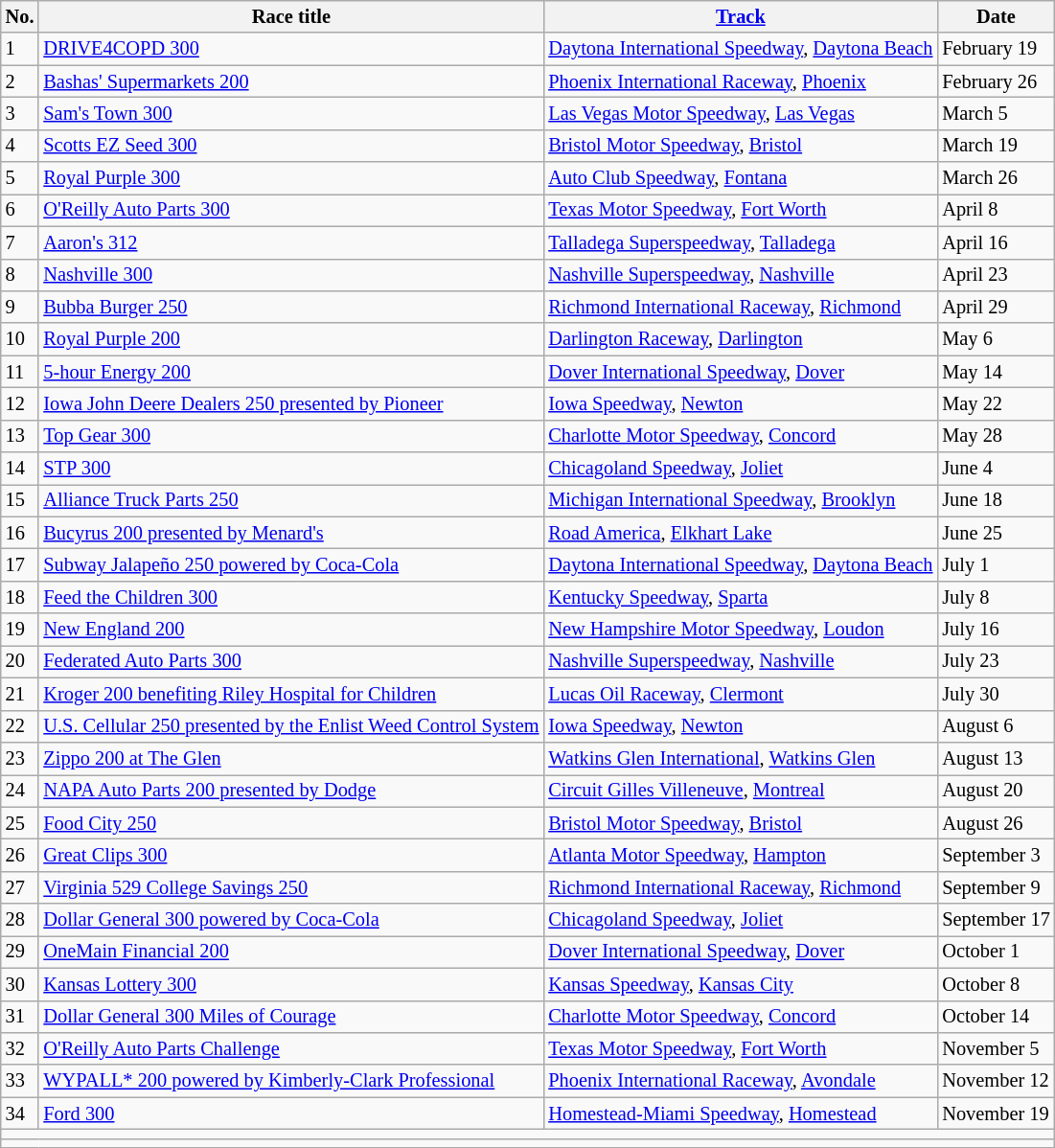<table class="wikitable" style="font-size:85%;">
<tr>
<th>No.</th>
<th>Race title</th>
<th><a href='#'>Track</a></th>
<th>Date</th>
</tr>
<tr>
<td>1</td>
<td><a href='#'>DRIVE4COPD 300</a></td>
<td><a href='#'>Daytona International Speedway</a>, <a href='#'>Daytona Beach</a></td>
<td>February 19</td>
</tr>
<tr>
<td>2</td>
<td><a href='#'>Bashas' Supermarkets 200</a></td>
<td><a href='#'>Phoenix International Raceway</a>, <a href='#'>Phoenix</a></td>
<td>February 26</td>
</tr>
<tr>
<td>3</td>
<td><a href='#'>Sam's Town 300</a></td>
<td><a href='#'>Las Vegas Motor Speedway</a>, <a href='#'>Las Vegas</a></td>
<td>March 5</td>
</tr>
<tr>
<td>4</td>
<td><a href='#'>Scotts EZ Seed 300</a></td>
<td><a href='#'>Bristol Motor Speedway</a>, <a href='#'>Bristol</a></td>
<td>March 19</td>
</tr>
<tr>
<td>5</td>
<td><a href='#'>Royal Purple 300</a></td>
<td><a href='#'>Auto Club Speedway</a>, <a href='#'>Fontana</a></td>
<td>March 26</td>
</tr>
<tr>
<td>6</td>
<td><a href='#'>O'Reilly Auto Parts 300</a></td>
<td><a href='#'>Texas Motor Speedway</a>, <a href='#'>Fort Worth</a></td>
<td>April 8</td>
</tr>
<tr>
<td>7</td>
<td><a href='#'>Aaron's 312</a></td>
<td><a href='#'>Talladega Superspeedway</a>, <a href='#'>Talladega</a></td>
<td>April 16</td>
</tr>
<tr>
<td>8</td>
<td><a href='#'>Nashville 300</a></td>
<td><a href='#'>Nashville Superspeedway</a>, <a href='#'>Nashville</a></td>
<td>April 23</td>
</tr>
<tr>
<td>9</td>
<td><a href='#'>Bubba Burger 250</a></td>
<td><a href='#'>Richmond International Raceway</a>, <a href='#'>Richmond</a></td>
<td>April 29</td>
</tr>
<tr>
<td>10</td>
<td><a href='#'>Royal Purple 200</a></td>
<td><a href='#'>Darlington Raceway</a>, <a href='#'>Darlington</a></td>
<td>May 6</td>
</tr>
<tr>
<td>11</td>
<td><a href='#'>5-hour Energy 200</a></td>
<td><a href='#'>Dover International Speedway</a>, <a href='#'>Dover</a></td>
<td>May 14</td>
</tr>
<tr>
<td>12</td>
<td><a href='#'>Iowa John Deere Dealers 250 presented by Pioneer</a></td>
<td><a href='#'>Iowa Speedway</a>, <a href='#'>Newton</a></td>
<td>May 22</td>
</tr>
<tr>
<td>13</td>
<td><a href='#'>Top Gear 300</a></td>
<td><a href='#'>Charlotte Motor Speedway</a>, <a href='#'>Concord</a></td>
<td>May 28</td>
</tr>
<tr>
<td>14</td>
<td><a href='#'>STP 300</a></td>
<td><a href='#'>Chicagoland Speedway</a>, <a href='#'>Joliet</a></td>
<td>June 4</td>
</tr>
<tr>
<td>15</td>
<td><a href='#'>Alliance Truck Parts 250</a></td>
<td><a href='#'>Michigan International Speedway</a>, <a href='#'>Brooklyn</a></td>
<td>June 18</td>
</tr>
<tr>
<td>16</td>
<td><a href='#'>Bucyrus 200 presented by Menard's</a></td>
<td><a href='#'>Road America</a>, <a href='#'>Elkhart Lake</a></td>
<td>June 25</td>
</tr>
<tr>
<td>17</td>
<td><a href='#'>Subway Jalapeño 250 powered by Coca-Cola</a></td>
<td><a href='#'>Daytona International Speedway</a>, <a href='#'>Daytona Beach</a></td>
<td>July 1</td>
</tr>
<tr>
<td>18</td>
<td><a href='#'>Feed the Children 300</a></td>
<td><a href='#'>Kentucky Speedway</a>, <a href='#'>Sparta</a></td>
<td>July 8</td>
</tr>
<tr>
<td>19</td>
<td><a href='#'>New England 200</a></td>
<td><a href='#'>New Hampshire Motor Speedway</a>, <a href='#'>Loudon</a></td>
<td>July 16</td>
</tr>
<tr>
<td>20</td>
<td><a href='#'>Federated Auto Parts 300</a></td>
<td><a href='#'>Nashville Superspeedway</a>, <a href='#'>Nashville</a></td>
<td>July 23</td>
</tr>
<tr>
<td>21</td>
<td><a href='#'>Kroger 200 benefiting Riley Hospital for Children</a></td>
<td><a href='#'>Lucas Oil Raceway</a>, <a href='#'>Clermont</a></td>
<td>July 30</td>
</tr>
<tr>
<td>22</td>
<td><a href='#'>U.S. Cellular 250 presented by the Enlist Weed Control System</a></td>
<td><a href='#'>Iowa Speedway</a>, <a href='#'>Newton</a></td>
<td>August 6</td>
</tr>
<tr>
<td>23</td>
<td><a href='#'>Zippo 200 at The Glen</a></td>
<td><a href='#'>Watkins Glen International</a>, <a href='#'>Watkins Glen</a></td>
<td>August 13</td>
</tr>
<tr>
<td>24</td>
<td><a href='#'>NAPA Auto Parts 200 presented by Dodge</a></td>
<td><a href='#'>Circuit Gilles Villeneuve</a>, <a href='#'>Montreal</a></td>
<td>August 20</td>
</tr>
<tr>
<td>25</td>
<td><a href='#'>Food City 250</a></td>
<td><a href='#'>Bristol Motor Speedway</a>, <a href='#'>Bristol</a></td>
<td>August 26</td>
</tr>
<tr>
<td>26</td>
<td><a href='#'>Great Clips 300</a></td>
<td><a href='#'>Atlanta Motor Speedway</a>, <a href='#'>Hampton</a></td>
<td>September 3</td>
</tr>
<tr>
<td>27</td>
<td><a href='#'>Virginia 529 College Savings 250</a></td>
<td><a href='#'>Richmond International Raceway</a>, <a href='#'>Richmond</a></td>
<td>September 9</td>
</tr>
<tr>
<td>28</td>
<td><a href='#'>Dollar General 300 powered by Coca-Cola</a></td>
<td><a href='#'>Chicagoland Speedway</a>, <a href='#'>Joliet</a></td>
<td>September 17</td>
</tr>
<tr>
<td>29</td>
<td><a href='#'>OneMain Financial 200</a></td>
<td><a href='#'>Dover International Speedway</a>, <a href='#'>Dover</a></td>
<td>October 1</td>
</tr>
<tr>
<td>30</td>
<td><a href='#'>Kansas Lottery 300</a></td>
<td><a href='#'>Kansas Speedway</a>, <a href='#'>Kansas City</a></td>
<td>October 8</td>
</tr>
<tr>
<td>31</td>
<td><a href='#'>Dollar General 300 Miles of Courage</a></td>
<td><a href='#'>Charlotte Motor Speedway</a>, <a href='#'>Concord</a></td>
<td>October 14</td>
</tr>
<tr>
<td>32</td>
<td><a href='#'>O'Reilly Auto Parts Challenge</a></td>
<td><a href='#'>Texas Motor Speedway</a>, <a href='#'>Fort Worth</a></td>
<td>November 5</td>
</tr>
<tr>
<td>33</td>
<td><a href='#'>WYPALL* 200 powered by Kimberly-Clark Professional</a></td>
<td><a href='#'>Phoenix International Raceway</a>, <a href='#'>Avondale</a></td>
<td>November 12</td>
</tr>
<tr>
<td>34</td>
<td><a href='#'>Ford 300</a></td>
<td><a href='#'>Homestead-Miami Speedway</a>, <a href='#'>Homestead</a></td>
<td>November 19</td>
</tr>
<tr>
<td colspan="7"></td>
</tr>
<tr>
<td colspan="7"></td>
</tr>
</table>
